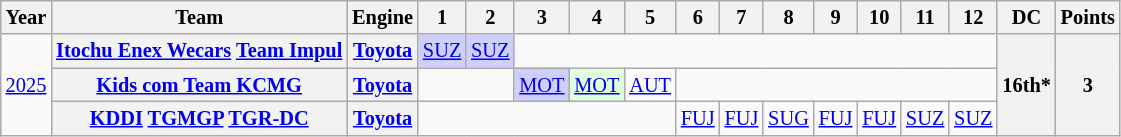<table class="wikitable" style="text-align:center; font-size:85%">
<tr>
<th>Year</th>
<th>Team</th>
<th>Engine</th>
<th>1</th>
<th>2</th>
<th>3</th>
<th>4</th>
<th>5</th>
<th>6</th>
<th>7</th>
<th>8</th>
<th>9</th>
<th>10</th>
<th>11</th>
<th>12</th>
<th>DC</th>
<th>Points</th>
</tr>
<tr>
<td rowspan="3"><a href='#'>2025</a></td>
<th nowrap><a href='#'>Itochu Enex Wecars</a> <a href='#'>Team Impul</a></th>
<th><a href='#'>Toyota</a></th>
<td style="background:#CFCFFF;"><a href='#'>SUZ</a><br></td>
<td style="background:#CFCFFF;"><a href='#'>SUZ</a><br></td>
<td colspan="10"></td>
<th rowspan="3">16th*</th>
<th rowspan="3">3</th>
</tr>
<tr>
<th nowrap><a href='#'>Kids com Team KCMG</a></th>
<th><a href='#'>Toyota</a></th>
<td colspan="2"></td>
<td style="background:#CFCFFF;"><a href='#'>MOT</a><br></td>
<td style="background:#DFFFDF;"><a href='#'>MOT</a><br></td>
<td style="background:#;"><a href='#'>AUT</a><br></td>
<td colspan="7"></td>
</tr>
<tr>
<th nowrap><a href='#'>KDDI</a> <a href='#'>TGMGP</a> <a href='#'>TGR-DC</a></th>
<th><a href='#'>Toyota</a></th>
<td colspan="5"></td>
<td style="background:#;"><a href='#'>FUJ</a><br></td>
<td style="background:#;"><a href='#'>FUJ</a><br></td>
<td style="background:#;"><a href='#'>SUG</a><br></td>
<td style="background:#;"><a href='#'>FUJ</a><br></td>
<td style="background:#;"><a href='#'>FUJ</a><br></td>
<td style="background:#;"><a href='#'>SUZ</a><br></td>
<td style="background:#;"><a href='#'>SUZ</a><br></td>
</tr>
</table>
